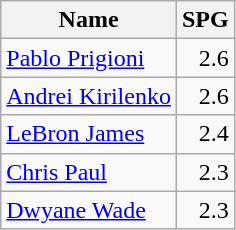<table class=wikitable>
<tr>
<th>Name</th>
<th>SPG</th>
</tr>
<tr>
<td> <a href='#'>Pablo Prigioni</a></td>
<td align=right>2.6</td>
</tr>
<tr>
<td> <a href='#'>Andrei Kirilenko</a></td>
<td align=right>2.6</td>
</tr>
<tr>
<td> <a href='#'>LeBron James</a></td>
<td align=right>2.4</td>
</tr>
<tr>
<td> <a href='#'>Chris Paul</a></td>
<td align=right>2.3</td>
</tr>
<tr>
<td> <a href='#'>Dwyane Wade</a></td>
<td align=right>2.3</td>
</tr>
</table>
